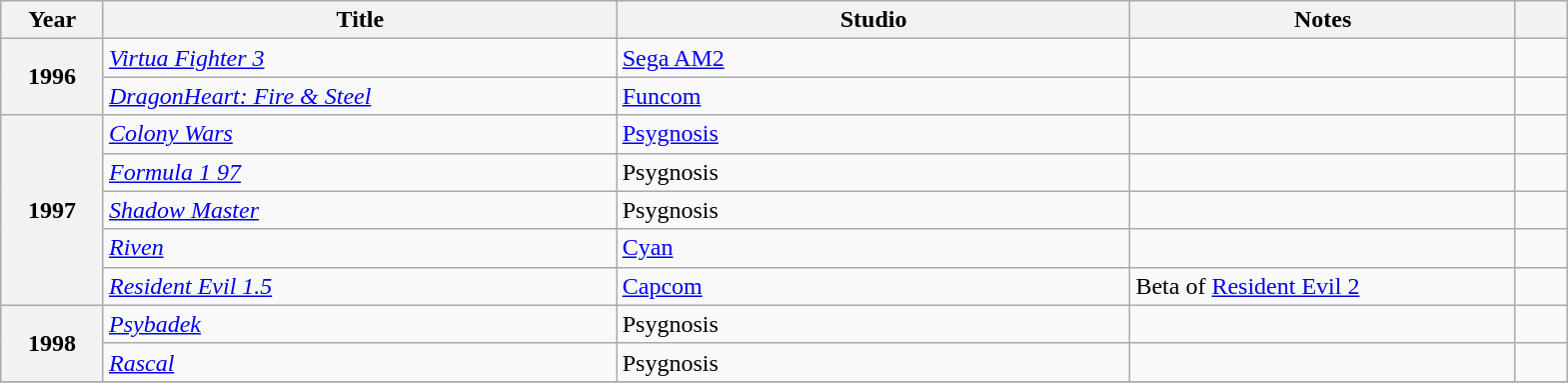<table class="wikitable sortable plainrowheaders">
<tr>
<th width="4%" scope="col">Year</th>
<th width="20%" scope="col">Title</th>
<th width="20%" scope="col">Studio</th>
<th width="15%" scope="col" class="unsortable">Notes</th>
<th width="2%" scope="col" class="unsortable"></th>
</tr>
<tr>
<th scope="row" rowspan=2>1996</th>
<td><em><a href='#'>Virtua Fighter 3</a></em></td>
<td><a href='#'>Sega AM2</a></td>
<td></td>
<td style="text-align:center;"></td>
</tr>
<tr>
<td><em><a href='#'>DragonHeart: Fire & Steel</a></em></td>
<td><a href='#'>Funcom</a></td>
<td></td>
<td style="text-align:center;"></td>
</tr>
<tr>
<th scope="row" rowspan="5">1997</th>
<td><em><a href='#'>Colony Wars</a></em></td>
<td><a href='#'>Psygnosis</a></td>
<td></td>
<td style="text-align:center;"></td>
</tr>
<tr>
<td><em><a href='#'>Formula 1 97</a></em></td>
<td>Psygnosis</td>
<td></td>
<td style="text-align:center;"></td>
</tr>
<tr>
<td><em><a href='#'>Shadow Master</a></em></td>
<td>Psygnosis</td>
<td></td>
<td style="text-align:center;"></td>
</tr>
<tr>
<td><em><a href='#'>Riven</a></em></td>
<td><a href='#'>Cyan</a></td>
<td></td>
<td style="text-align:center;"></td>
</tr>
<tr>
<td><em><a href='#'>Resident Evil 1.5</a></em></td>
<td><a href='#'>Capcom</a></td>
<td>Beta of <a href='#'>Resident Evil 2</a></td>
<td style="text-align:center;"></td>
</tr>
<tr>
<th scope="row" rowspan="2">1998</th>
<td><em><a href='#'>Psybadek</a></em></td>
<td>Psygnosis</td>
<td></td>
<td style="text-align:center;"></td>
</tr>
<tr>
<td><em><a href='#'>Rascal</a></em></td>
<td>Psygnosis</td>
<td></td>
<td style="text-align:center;"></td>
</tr>
<tr>
</tr>
</table>
